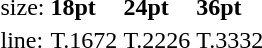<table style="margin-left:40px;">
<tr>
<td>size:</td>
<td><strong>18pt</strong></td>
<td><strong>24pt</strong></td>
<td><strong>36pt</strong></td>
</tr>
<tr>
<td>line:</td>
<td>T.1672</td>
<td>T.2226</td>
<td>T.3332</td>
</tr>
</table>
